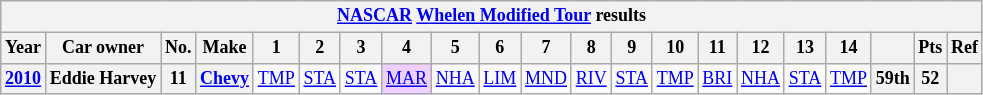<table class="wikitable" style="text-align:center; font-size:75%">
<tr>
<th colspan=38><a href='#'>NASCAR</a> <a href='#'>Whelen Modified Tour</a> results</th>
</tr>
<tr>
<th>Year</th>
<th>Car owner</th>
<th>No.</th>
<th>Make</th>
<th>1</th>
<th>2</th>
<th>3</th>
<th>4</th>
<th>5</th>
<th>6</th>
<th>7</th>
<th>8</th>
<th>9</th>
<th>10</th>
<th>11</th>
<th>12</th>
<th>13</th>
<th>14</th>
<th></th>
<th>Pts</th>
<th>Ref</th>
</tr>
<tr>
<th><a href='#'>2010</a></th>
<th>Eddie Harvey</th>
<th>11</th>
<th><a href='#'>Chevy</a></th>
<td><a href='#'>TMP</a></td>
<td><a href='#'>STA</a></td>
<td><a href='#'>STA</a></td>
<td style="background:#EFCFFF;"><a href='#'>MAR</a><br></td>
<td><a href='#'>NHA</a></td>
<td><a href='#'>LIM</a></td>
<td><a href='#'>MND</a></td>
<td><a href='#'>RIV</a></td>
<td><a href='#'>STA</a></td>
<td><a href='#'>TMP</a></td>
<td><a href='#'>BRI</a></td>
<td><a href='#'>NHA</a></td>
<td><a href='#'>STA</a></td>
<td><a href='#'>TMP</a></td>
<th>59th</th>
<th>52</th>
<th></th>
</tr>
</table>
